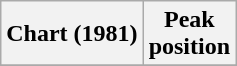<table class="wikitable sortable plainrowheaders" style="text-align:center">
<tr>
<th>Chart (1981)</th>
<th>Peak<br>position</th>
</tr>
<tr>
</tr>
</table>
